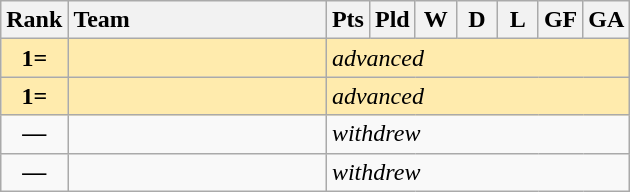<table class="wikitable" style="text-align: center;">
<tr>
<th width=30>Rank</th>
<th style="width:165px; text-align:left;">Team</th>
<th width=20>Pts</th>
<th width=20>Pld</th>
<th width=20>W</th>
<th width=20>D</th>
<th width=20>L</th>
<th width=20>GF</th>
<th width=20>GA</th>
</tr>
<tr style="background:#ffebad;">
<td><strong>1=</strong></td>
<td style="text-align:left;"></td>
<td style="text-align:left;" colspan="7"><em>advanced</em></td>
</tr>
<tr style="background:#ffebad;">
<td><strong>1=</strong></td>
<td style="text-align:left;"></td>
<td style="text-align:left;" colspan="7"><em>advanced</em></td>
</tr>
<tr>
<td><strong>—</strong></td>
<td style="text-align:left;"></td>
<td style="text-align:left;" colspan="7"><em>withdrew</em></td>
</tr>
<tr>
<td><strong>—</strong></td>
<td style="text-align:left;"></td>
<td style="text-align:left;" colspan="7"><em>withdrew</em></td>
</tr>
</table>
